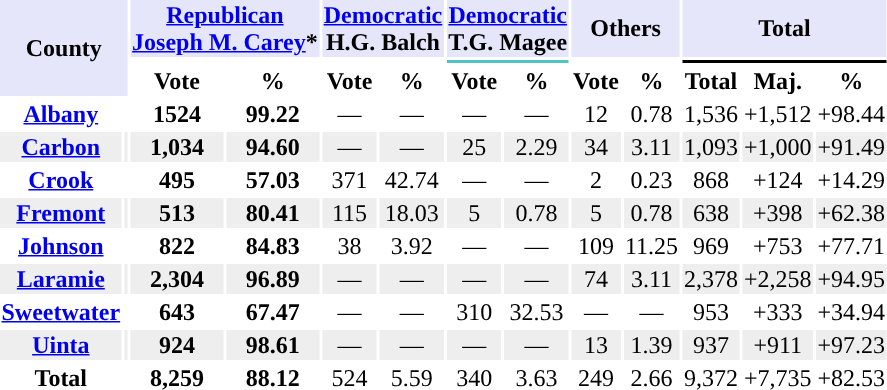<table class="toccolours sortable" style="text-align:center;">
<tr style="background:lavender">
<th rowspan="3" colspan="2">County</th>
<th colspan=2><a href='#'>Republican</a><br><a href='#'>Joseph M. Carey</a>*</th>
<th colspan=2><a href='#'>Democratic</a><br>H.G. Balch</th>
<th colspan=2><a href='#'>Democratic</a><br>T.G. Magee</th>
<th colspan=2>Others</th>
<th colspan=3>Total</th>
</tr>
<tr>
<th colspan=2 style="background-color:"></th>
<th colspan=2 style="background-color:"></th>
<th colspan=2 style="background-color:#51C2C2"></th>
<th colspan=2 style="background-color:#ffffff"></th>
<th colspan=3 style="background-color:#000000"></th>
</tr>
<tr>
<th align="center">Vote</th>
<th align="center">%</th>
<th align="center">Vote</th>
<th align="center">%</th>
<th align="center">Vote</th>
<th align="center">%</th>
<th align="center">Vote</th>
<th align="center">%</th>
<th align="center">Total</th>
<th align="center">Maj.</th>
<th align="center">%</th>
</tr>
<tr>
<th><a href='#'>Albany</a></th>
<td style="background-color:"></td>
<td><strong>1524</strong></td>
<td><strong>99.22</strong></td>
<td>—</td>
<td>—</td>
<td>—</td>
<td>—</td>
<td>12</td>
<td>0.78</td>
<td>1,536</td>
<td>+1,512</td>
<td>+98.44</td>
</tr>
<tr style="background:#EEEEEE;">
<th><a href='#'>Carbon</a></th>
<td style="background-color:"></td>
<td><strong>1,034</strong></td>
<td><strong>94.60</strong></td>
<td>—</td>
<td>—</td>
<td>25</td>
<td>2.29</td>
<td>34</td>
<td>3.11</td>
<td>1,093</td>
<td>+1,000</td>
<td>+91.49</td>
</tr>
<tr>
<th><a href='#'>Crook</a></th>
<td style="background-color:"></td>
<td><strong>495</strong></td>
<td><strong>57.03</strong></td>
<td>371</td>
<td>42.74</td>
<td>—</td>
<td>—</td>
<td>2</td>
<td>0.23</td>
<td>868</td>
<td>+124</td>
<td>+14.29</td>
</tr>
<tr style="background:#EEEEEE;">
<th><a href='#'>Fremont</a></th>
<td style="background-color:"></td>
<td><strong>513</strong></td>
<td><strong>80.41</strong></td>
<td>115</td>
<td>18.03</td>
<td>5</td>
<td>0.78</td>
<td>5</td>
<td>0.78</td>
<td>638</td>
<td>+398</td>
<td>+62.38</td>
</tr>
<tr>
<th><a href='#'>Johnson</a></th>
<td style="background-color:"></td>
<td><strong>822</strong></td>
<td><strong>84.83</strong></td>
<td>38</td>
<td>3.92</td>
<td>—</td>
<td>—</td>
<td>109</td>
<td>11.25</td>
<td>969</td>
<td>+753</td>
<td>+77.71</td>
</tr>
<tr style="background:#EEEEEE;">
<th><a href='#'>Laramie</a></th>
<td style="background-color:"></td>
<td><strong>2,304</strong></td>
<td><strong>96.89</strong></td>
<td>—</td>
<td>—</td>
<td>—</td>
<td>—</td>
<td>74</td>
<td>3.11</td>
<td>2,378</td>
<td>+2,258</td>
<td>+94.95</td>
</tr>
<tr>
<th><a href='#'>Sweetwater</a></th>
<td style="background-color:"></td>
<td><strong>643</strong></td>
<td><strong>67.47</strong></td>
<td>—</td>
<td>—</td>
<td>310</td>
<td>32.53</td>
<td>—</td>
<td>—</td>
<td>953</td>
<td>+333</td>
<td>+34.94</td>
</tr>
<tr style="background:#EEEEEE;">
<th><a href='#'>Uinta</a></th>
<td style="background-color:"></td>
<td><strong>924</strong></td>
<td><strong>98.61</strong></td>
<td>—</td>
<td>—</td>
<td>—</td>
<td>—</td>
<td>13</td>
<td>1.39</td>
<td>937</td>
<td>+911</td>
<td>+97.23</td>
</tr>
<tr>
<th>Total</th>
<td style="background-color:"></td>
<td><strong>8,259</strong></td>
<td><strong>88.12</strong></td>
<td>524</td>
<td>5.59</td>
<td>340</td>
<td>3.63</td>
<td>249</td>
<td>2.66</td>
<td>9,372</td>
<td>+7,735</td>
<td>+82.53</td>
</tr>
</table>
